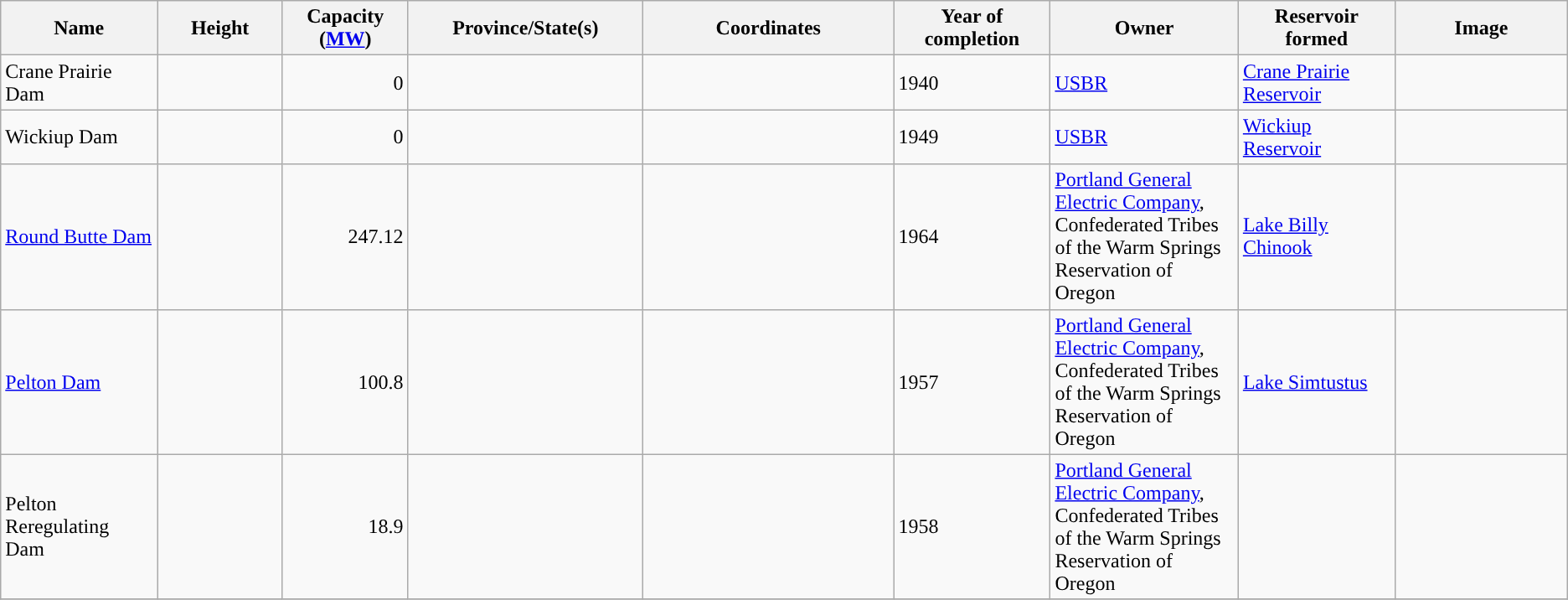<table class="wikitable sortable" border="1">
<tr>
<th width="10%">Name</th>
<th width="8%">Height</th>
<th width="8%">Capacity (<a href='#'>MW</a>)</th>
<th width="15%">Province/State(s)</th>
<th width="16%">Coordinates</th>
<th width="10%">Year of completion</th>
<th width="12%">Owner</th>
<th width="10%">Reservoir formed</th>
<th>Image</th>
</tr>
<tr>
<td>Crane Prairie Dam</td>
<td></td>
<td align="right">0</td>
<td></td>
<td></td>
<td>1940</td>
<td><a href='#'>USBR</a></td>
<td><a href='#'>Crane Prairie Reservoir</a></td>
<td></td>
</tr>
<tr>
<td>Wickiup Dam</td>
<td></td>
<td align="right">0</td>
<td></td>
<td></td>
<td>1949</td>
<td><a href='#'>USBR</a></td>
<td><a href='#'>Wickiup Reservoir</a></td>
<td></td>
</tr>
<tr>
<td><a href='#'>Round Butte Dam</a></td>
<td></td>
<td align="right">247.12</td>
<td></td>
<td></td>
<td>1964</td>
<td><a href='#'>Portland General Electric Company</a>, Confederated Tribes of the Warm Springs Reservation of Oregon</td>
<td><a href='#'>Lake Billy Chinook</a></td>
<td></td>
</tr>
<tr>
<td><a href='#'>Pelton Dam</a></td>
<td></td>
<td align="right">100.8</td>
<td></td>
<td></td>
<td>1957</td>
<td><a href='#'>Portland General Electric Company</a>, Confederated Tribes of the Warm Springs Reservation of Oregon</td>
<td><a href='#'>Lake Simtustus</a></td>
<td></td>
</tr>
<tr>
<td>Pelton Reregulating Dam</td>
<td></td>
<td align="right">18.9</td>
<td></td>
<td></td>
<td>1958</td>
<td><a href='#'>Portland General Electric Company</a>, Confederated Tribes of the Warm Springs Reservation of Oregon</td>
<td></td>
<td></td>
</tr>
<tr>
</tr>
</table>
